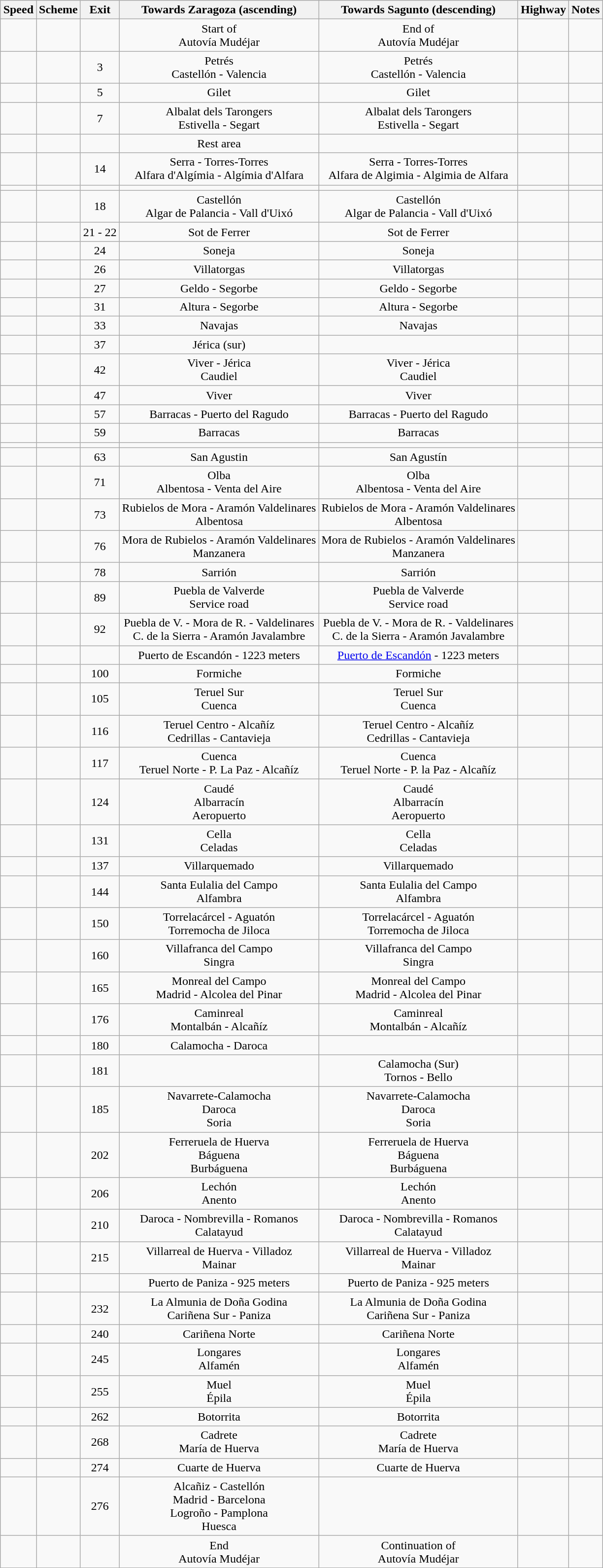<table class="wikitable" style="margin:1em auto; text-align:center;">
<tr>
<th>Speed</th>
<th>Scheme</th>
<th>Exit</th>
<th>Towards Zaragoza (ascending)</th>
<th>Towards Sagunto (descending)</th>
<th>Highway</th>
<th>Notes</th>
</tr>
<tr>
<td></td>
<td></td>
<td></td>
<td>Start of<br>Autovía Mudéjar</td>
<td>End of<br>Autovía Mudéjar</td>
<td></td>
<td></td>
</tr>
<tr>
<td></td>
<td></td>
<td>3</td>
<td>Petrés<br>Castellón - Valencia</td>
<td>Petrés<br>Castellón - Valencia</td>
<td> </td>
<td></td>
</tr>
<tr>
<td></td>
<td></td>
<td>5</td>
<td>Gilet</td>
<td>Gilet</td>
<td></td>
<td></td>
</tr>
<tr>
<td></td>
<td></td>
<td>7</td>
<td>Albalat dels Tarongers<br>Estivella - Segart</td>
<td>Albalat dels Tarongers<br>Estivella - Segart</td>
<td></td>
<td></td>
</tr>
<tr>
<td></td>
<td></td>
<td></td>
<td>Rest area</td>
<td></td>
<td></td>
<td></td>
</tr>
<tr>
<td></td>
<td></td>
<td>14</td>
<td>Serra - Torres-Torres<br>Alfara d'Algímia - Algímia d'Alfara</td>
<td>Serra - Torres-Torres<br>Alfara de Algimia - Algimia de Alfara</td>
<td></td>
<td></td>
</tr>
<tr>
<td></td>
<td></td>
<td></td>
<td></td>
<td></td>
<td></td>
<td></td>
</tr>
<tr>
<td></td>
<td></td>
<td>18</td>
<td>Castellón<br>Algar de Palancia - Vall d'Uixó</td>
<td>Castellón<br>Algar de Palancia - Vall d'Uixó</td>
<td></td>
<td></td>
</tr>
<tr>
<td></td>
<td></td>
<td>21 - 22</td>
<td>Sot de Ferrer</td>
<td>Sot de Ferrer</td>
<td></td>
<td></td>
</tr>
<tr>
<td></td>
<td></td>
<td>24</td>
<td>Soneja</td>
<td>Soneja</td>
<td></td>
<td></td>
</tr>
<tr>
<td></td>
<td></td>
<td>26</td>
<td>Villatorgas</td>
<td>Villatorgas</td>
<td></td>
<td></td>
</tr>
<tr>
<td></td>
<td></td>
<td>27</td>
<td>Geldo - Segorbe</td>
<td>Geldo - Segorbe</td>
<td></td>
<td></td>
</tr>
<tr>
<td></td>
<td></td>
<td>31</td>
<td>Altura - Segorbe</td>
<td>Altura - Segorbe</td>
<td></td>
<td></td>
</tr>
<tr>
<td></td>
<td></td>
<td>33</td>
<td>Navajas</td>
<td>Navajas</td>
<td></td>
<td></td>
</tr>
<tr>
<td></td>
<td></td>
<td>37</td>
<td>Jérica (sur)</td>
<td></td>
<td></td>
<td></td>
</tr>
<tr>
<td></td>
<td></td>
<td>42</td>
<td>Viver - Jérica<br>Caudiel</td>
<td>Viver - Jérica<br>Caudiel</td>
<td></td>
<td></td>
</tr>
<tr>
<td></td>
<td></td>
<td>47</td>
<td>Viver</td>
<td>Viver</td>
<td></td>
<td></td>
</tr>
<tr>
<td></td>
<td></td>
<td>57</td>
<td>Barracas - Puerto del Ragudo</td>
<td>Barracas - Puerto del Ragudo</td>
<td></td>
<td></td>
</tr>
<tr>
<td></td>
<td></td>
<td>59</td>
<td>Barracas</td>
<td>Barracas</td>
<td></td>
<td></td>
</tr>
<tr>
<td></td>
<td></td>
<td></td>
<td></td>
<td></td>
<td></td>
<td></td>
</tr>
<tr>
<td></td>
<td></td>
<td>63</td>
<td>San Agustin</td>
<td>San Agustín</td>
<td></td>
<td></td>
</tr>
<tr>
<td></td>
<td></td>
<td>71</td>
<td>Olba<br>Albentosa - Venta del Aire</td>
<td>Olba<br>Albentosa - Venta del Aire</td>
<td></td>
<td></td>
</tr>
<tr>
<td></td>
<td></td>
<td>73</td>
<td>Rubielos de Mora - Aramón Valdelinares<br>Albentosa</td>
<td>Rubielos de Mora - Aramón Valdelinares<br>Albentosa</td>
<td><br></td>
<td></td>
</tr>
<tr>
<td></td>
<td></td>
<td>76</td>
<td>Mora de Rubielos - Aramón Valdelinares<br>Manzanera</td>
<td>Mora de Rubielos - Aramón Valdelinares<br>Manzanera</td>
<td><br></td>
<td></td>
</tr>
<tr>
<td></td>
<td></td>
<td>78</td>
<td>Sarrión</td>
<td>Sarrión</td>
<td></td>
<td></td>
</tr>
<tr>
<td></td>
<td></td>
<td>89</td>
<td>Puebla de Valverde<br>Service road</td>
<td>Puebla de Valverde<br>Service road</td>
<td></td>
<td></td>
</tr>
<tr>
<td></td>
<td></td>
<td>92</td>
<td>Puebla de V. - Mora de R. - Valdelinares<br>C. de la Sierra - Aramón Javalambre</td>
<td>Puebla de V. - Mora de R. - Valdelinares<br>C. de la Sierra - Aramón Javalambre</td>
<td><br></td>
<td></td>
</tr>
<tr>
<td></td>
<td></td>
<td></td>
<td>Puerto de Escandón - 1223 meters</td>
<td><a href='#'>Puerto de Escandón</a> - 1223 meters</td>
<td></td>
<td></td>
</tr>
<tr>
<td></td>
<td></td>
<td>100</td>
<td>Formiche</td>
<td>Formiche</td>
<td></td>
<td></td>
</tr>
<tr>
<td></td>
<td></td>
<td>105</td>
<td>Teruel Sur<br>Cuenca</td>
<td>Teruel Sur<br>Cuenca</td>
<td> </td>
<td></td>
</tr>
<tr>
<td></td>
<td></td>
<td>116</td>
<td>Teruel Centro - Alcañíz<br>Cedrillas - Cantavieja</td>
<td>Teruel Centro - Alcañíz<br>Cedrillas - Cantavieja</td>
<td><br></td>
<td></td>
</tr>
<tr>
<td></td>
<td></td>
<td>117</td>
<td>Cuenca<br>Teruel Norte - P. La Paz - Alcañíz</td>
<td>Cuenca<br>Teruel Norte - P. la Paz - Alcañíz</td>
<td><br></td>
<td></td>
</tr>
<tr>
<td></td>
<td></td>
<td>124</td>
<td>Caudé<br>Albarracín<br>Aeropuerto</td>
<td>Caudé<br>Albarracín<br>Aeropuerto</td>
<td></td>
<td></td>
</tr>
<tr>
<td></td>
<td></td>
<td>131</td>
<td>Cella<br>Celadas</td>
<td>Cella<br>Celadas</td>
<td><br></td>
<td></td>
</tr>
<tr>
<td></td>
<td></td>
<td>137</td>
<td>Villarquemado</td>
<td>Villarquemado</td>
<td></td>
<td></td>
</tr>
<tr>
<td></td>
<td></td>
<td>144</td>
<td>Santa Eulalia del Campo<br>Alfambra</td>
<td>Santa Eulalia del Campo<br>Alfambra</td>
<td><br></td>
<td></td>
</tr>
<tr>
<td></td>
<td></td>
<td>150</td>
<td>Torrelacárcel - Aguatón<br>Torremocha de Jiloca</td>
<td>Torrelacárcel - Aguatón<br>Torremocha de Jiloca</td>
<td></td>
<td></td>
</tr>
<tr>
<td></td>
<td></td>
<td>160</td>
<td>Villafranca del Campo<br>Singra</td>
<td>Villafranca del Campo<br>Singra</td>
<td></td>
<td></td>
</tr>
<tr>
<td></td>
<td></td>
<td>165</td>
<td>Monreal del Campo<br>Madrid - Alcolea del Pinar</td>
<td>Monreal del Campo<br>Madrid - Alcolea del Pinar</td>
<td><br></td>
<td></td>
</tr>
<tr>
<td></td>
<td></td>
<td>176</td>
<td>Caminreal<br>Montalbán - Alcañíz</td>
<td>Caminreal<br>Montalbán - Alcañíz</td>
<td></td>
<td></td>
</tr>
<tr>
<td></td>
<td></td>
<td>180</td>
<td>Calamocha - Daroca</td>
<td></td>
<td></td>
<td></td>
</tr>
<tr>
<td></td>
<td></td>
<td>181</td>
<td></td>
<td>Calamocha (Sur)<br>Tornos - Bello</td>
<td><br></td>
<td></td>
</tr>
<tr>
<td></td>
<td></td>
<td>185</td>
<td>Navarrete-Calamocha<br>Daroca<br>Soria</td>
<td>Navarrete-Calamocha<br>Daroca<br>Soria</td>
<td><br><br></td>
<td></td>
</tr>
<tr>
<td></td>
<td></td>
<td>202</td>
<td>Ferreruela de Huerva<br>Báguena<br>Burbáguena</td>
<td>Ferreruela de Huerva<br>Báguena<br>Burbáguena</td>
<td></td>
<td></td>
</tr>
<tr>
<td></td>
<td></td>
<td>206</td>
<td>Lechón<br>Anento</td>
<td>Lechón<br>Anento</td>
<td></td>
<td></td>
</tr>
<tr>
<td></td>
<td></td>
<td>210</td>
<td>Daroca - Nombrevilla - Romanos<br>Calatayud</td>
<td>Daroca - Nombrevilla - Romanos<br>Calatayud</td>
<td><br></td>
<td></td>
</tr>
<tr>
<td></td>
<td></td>
<td>215</td>
<td>Villarreal de Huerva - Villadoz<br>Mainar</td>
<td>Villarreal de Huerva - Villadoz<br>Mainar</td>
<td><br></td>
<td></td>
</tr>
<tr>
<td></td>
<td></td>
<td></td>
<td>Puerto de Paniza - 925 meters</td>
<td>Puerto de Paniza - 925 meters</td>
<td></td>
<td></td>
</tr>
<tr>
<td></td>
<td></td>
<td>232</td>
<td>La Almunia de Doña Godina<br>Cariñena Sur - Paniza</td>
<td>La Almunia de Doña Godina<br>Cariñena Sur - Paniza</td>
<td><br></td>
<td></td>
</tr>
<tr>
<td></td>
<td></td>
<td>240</td>
<td>Cariñena Norte</td>
<td>Cariñena Norte</td>
<td></td>
<td></td>
</tr>
<tr>
<td></td>
<td></td>
<td>245</td>
<td>Longares<br>Alfamén</td>
<td>Longares<br>Alfamén</td>
<td></td>
<td></td>
</tr>
<tr>
<td></td>
<td></td>
<td>255</td>
<td>Muel<br>Épila</td>
<td>Muel<br>Épila</td>
<td></td>
<td></td>
</tr>
<tr>
<td></td>
<td></td>
<td>262</td>
<td>Botorrita</td>
<td>Botorrita</td>
<td></td>
<td></td>
</tr>
<tr>
<td></td>
<td></td>
<td>268</td>
<td>Cadrete<br>María de Huerva</td>
<td>Cadrete<br>María de Huerva</td>
<td></td>
<td></td>
</tr>
<tr>
<td></td>
<td></td>
<td>274</td>
<td>Cuarte de Huerva</td>
<td>Cuarte de Huerva</td>
<td></td>
<td></td>
</tr>
<tr>
<td></td>
<td></td>
<td>276</td>
<td> Alcañiz - Castellón<br> Madrid - Barcelona<br>  Logroño - Pamplona<br>  Huesca</td>
<td></td>
<td></td>
<td></td>
</tr>
<tr>
<td></td>
<td></td>
<td></td>
<td>End<br>Autovía Mudéjar</td>
<td>Continuation of<br>Autovía Mudéjar</td>
<td></td>
<td></td>
</tr>
</table>
